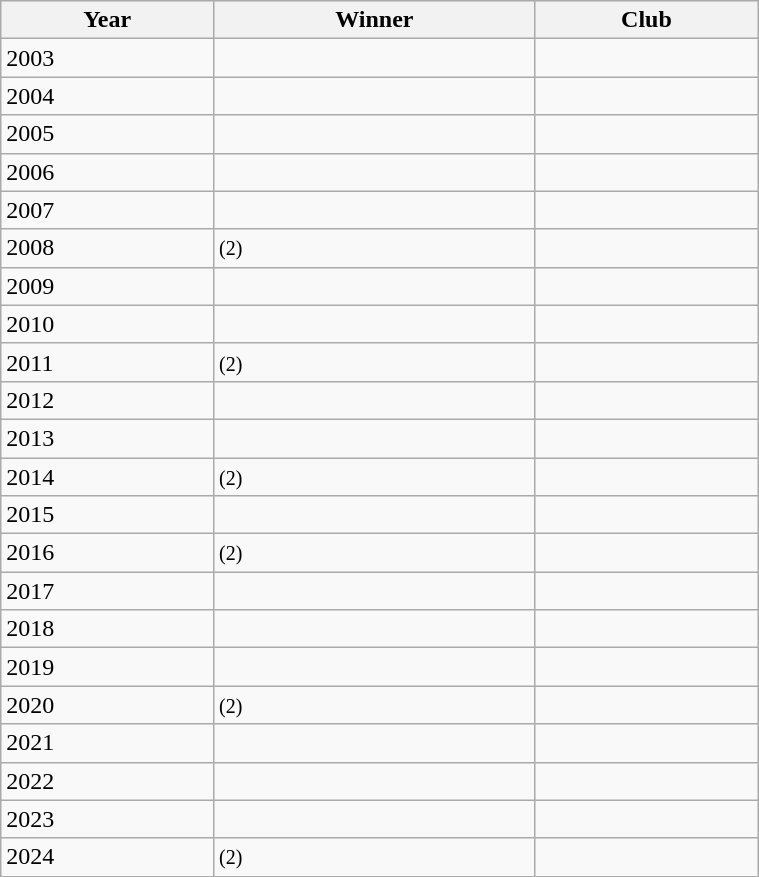<table class="wikitable sortable" width="40%">
<tr bgcolor="#efefef">
<th>Year</th>
<th>Winner</th>
<th>Club</th>
</tr>
<tr>
<td>2003</td>
<td></td>
<td></td>
</tr>
<tr>
<td>2004</td>
<td></td>
<td></td>
</tr>
<tr>
<td>2005</td>
<td></td>
<td></td>
</tr>
<tr>
<td>2006</td>
<td></td>
<td></td>
</tr>
<tr>
<td>2007</td>
<td></td>
<td></td>
</tr>
<tr>
<td>2008</td>
<td> <small>(2)</small></td>
<td></td>
</tr>
<tr>
<td>2009</td>
<td></td>
<td></td>
</tr>
<tr>
<td>2010</td>
<td></td>
<td></td>
</tr>
<tr>
<td>2011</td>
<td> <small>(2)</small></td>
<td></td>
</tr>
<tr>
<td>2012</td>
<td></td>
<td></td>
</tr>
<tr>
<td>2013</td>
<td></td>
<td></td>
</tr>
<tr>
<td>2014</td>
<td> <small>(2)</small></td>
<td></td>
</tr>
<tr>
<td>2015</td>
<td></td>
<td></td>
</tr>
<tr>
<td>2016</td>
<td> <small>(2)</small></td>
<td></td>
</tr>
<tr>
<td>2017</td>
<td></td>
<td></td>
</tr>
<tr>
<td>2018</td>
<td></td>
<td></td>
</tr>
<tr>
<td>2019</td>
<td></td>
<td></td>
</tr>
<tr>
<td>2020</td>
<td> <small>(2)</small></td>
<td></td>
</tr>
<tr>
<td>2021</td>
<td></td>
<td></td>
</tr>
<tr>
<td>2022</td>
<td></td>
<td></td>
</tr>
<tr>
<td>2023</td>
<td></td>
<td></td>
</tr>
<tr>
<td>2024</td>
<td> <small>(2)</small></td>
<td></td>
</tr>
</table>
